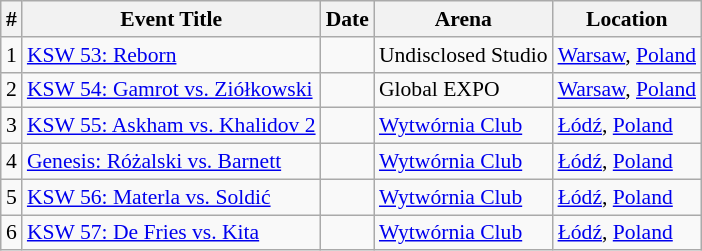<table class="sortable wikitable succession-box" style="margin:1.0em auto; font-size:90%;">
<tr>
<th scope="col">#</th>
<th scope="col">Event Title</th>
<th scope="col">Date</th>
<th scope="col">Arena</th>
<th scope="col">Location</th>
</tr>
<tr>
<td align=center>1</td>
<td><a href='#'>KSW 53: Reborn</a></td>
<td></td>
<td>Undisclosed Studio</td>
<td> <a href='#'>Warsaw</a>, <a href='#'>Poland</a></td>
</tr>
<tr>
<td align=center>2</td>
<td><a href='#'>KSW 54: Gamrot vs. Ziółkowski</a></td>
<td></td>
<td>Global EXPO</td>
<td> <a href='#'>Warsaw</a>, <a href='#'>Poland</a></td>
</tr>
<tr>
<td align=center>3</td>
<td><a href='#'>KSW 55: Askham vs. Khalidov 2</a></td>
<td></td>
<td><a href='#'>Wytwórnia Club</a></td>
<td> <a href='#'>Łódź</a>, <a href='#'>Poland</a></td>
</tr>
<tr>
<td align=center>4</td>
<td><a href='#'>Genesis: Różalski vs. Barnett</a></td>
<td></td>
<td><a href='#'>Wytwórnia Club</a></td>
<td> <a href='#'>Łódź</a>, <a href='#'>Poland</a></td>
</tr>
<tr>
<td align=center>5</td>
<td><a href='#'>KSW 56: Materla vs. Soldić</a></td>
<td></td>
<td><a href='#'>Wytwórnia Club</a></td>
<td> <a href='#'>Łódź</a>, <a href='#'>Poland</a></td>
</tr>
<tr>
<td align=center>6</td>
<td><a href='#'>KSW 57: De Fries vs. Kita</a></td>
<td></td>
<td><a href='#'>Wytwórnia Club</a></td>
<td> <a href='#'>Łódź</a>, <a href='#'>Poland</a></td>
</tr>
</table>
